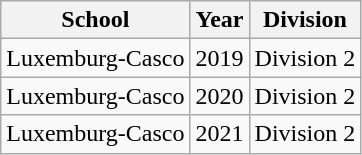<table class="wikitable">
<tr>
<th>School</th>
<th>Year</th>
<th>Division</th>
</tr>
<tr>
<td>Luxemburg-Casco</td>
<td>2019</td>
<td>Division 2</td>
</tr>
<tr>
<td>Luxemburg-Casco</td>
<td>2020</td>
<td>Division 2</td>
</tr>
<tr>
<td>Luxemburg-Casco</td>
<td>2021</td>
<td>Division 2</td>
</tr>
</table>
